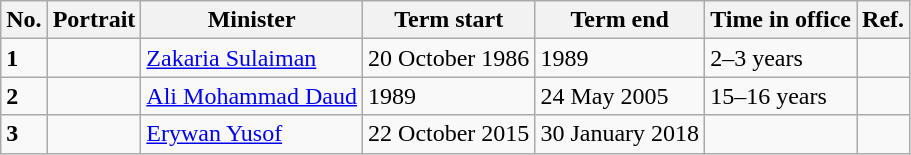<table class="wikitable">
<tr>
<th>No.</th>
<th>Portrait</th>
<th>Minister</th>
<th>Term start</th>
<th>Term end</th>
<th>Time in office</th>
<th>Ref.</th>
</tr>
<tr>
<td><strong>1</strong></td>
<td></td>
<td><a href='#'>Zakaria Sulaiman</a></td>
<td>20 October 1986</td>
<td>1989</td>
<td>2–3 years</td>
<td></td>
</tr>
<tr>
<td><strong>2</strong></td>
<td></td>
<td><a href='#'>Ali Mohammad Daud</a></td>
<td>1989</td>
<td>24 May 2005</td>
<td>15–16 years</td>
<td></td>
</tr>
<tr>
<td><strong>3</strong></td>
<td></td>
<td><a href='#'>Erywan Yusof</a></td>
<td>22 October 2015</td>
<td>30 January 2018</td>
<td></td>
<td></td>
</tr>
</table>
